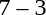<table style="text-align:center">
<tr>
<th width=200></th>
<th width=100></th>
<th width=200></th>
</tr>
<tr>
<td align=right><strong></strong></td>
<td>7 – 3</td>
<td align=left></td>
</tr>
</table>
